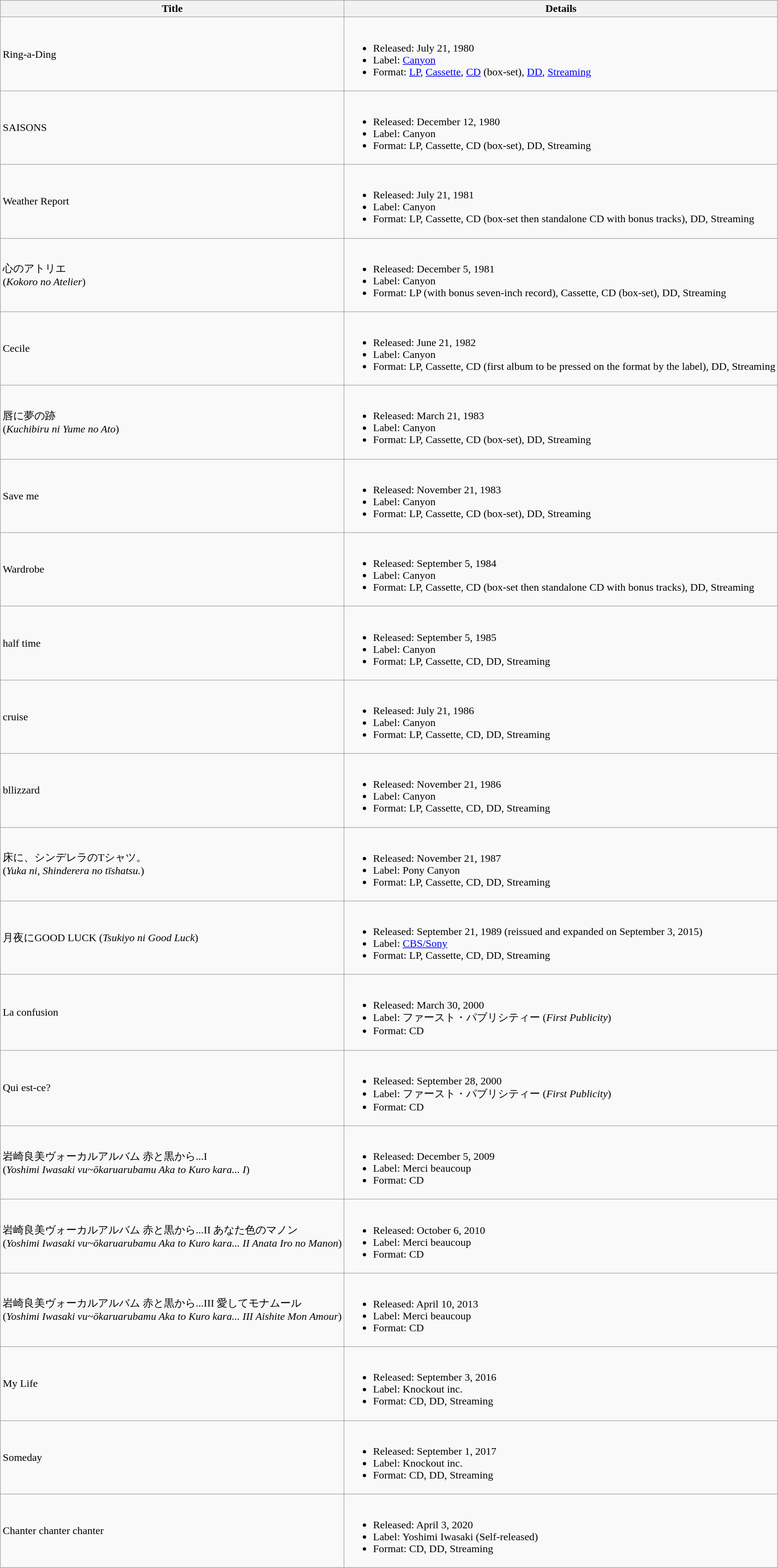<table class="wikitable">
<tr>
<th>Title</th>
<th>Details</th>
</tr>
<tr>
<td>Ring-a-Ding</td>
<td><br><ul><li>Released: July 21, 1980</li><li>Label: <a href='#'>Canyon</a></li><li>Format: <a href='#'>LP</a>, <a href='#'>Cassette</a>, <a href='#'>CD</a> (box-set), <a href='#'>DD</a>, <a href='#'>Streaming</a></li></ul></td>
</tr>
<tr>
<td>SAISONS</td>
<td><br><ul><li>Released: December 12, 1980</li><li>Label: Canyon</li><li>Format: LP, Cassette, CD (box-set), DD, Streaming</li></ul></td>
</tr>
<tr>
<td>Weather Report</td>
<td><br><ul><li>Released: July 21, 1981</li><li>Label: Canyon</li><li>Format: LP, Cassette, CD (box-set then standalone CD with bonus tracks), DD, Streaming</li></ul></td>
</tr>
<tr>
<td>心のアトリエ<br>(<em>Kokoro no Atelier</em>)</td>
<td><br><ul><li>Released: December 5, 1981</li><li>Label: Canyon</li><li>Format: LP (with bonus seven-inch record), Cassette, CD (box-set), DD, Streaming</li></ul></td>
</tr>
<tr>
<td>Cecile</td>
<td><br><ul><li>Released: June 21, 1982</li><li>Label: Canyon</li><li>Format: LP, Cassette, CD (first album to be pressed on the format by the label), DD, Streaming</li></ul></td>
</tr>
<tr>
<td>唇に夢の跡<br>(<em>Kuchibiru ni Yume no Ato</em>)</td>
<td><br><ul><li>Released: March 21, 1983</li><li>Label: Canyon</li><li>Format: LP, Cassette, CD (box-set), DD, Streaming</li></ul></td>
</tr>
<tr>
<td>Save me</td>
<td><br><ul><li>Released: November 21, 1983</li><li>Label: Canyon</li><li>Format: LP, Cassette, CD (box-set), DD, Streaming</li></ul></td>
</tr>
<tr>
<td>Wardrobe</td>
<td><br><ul><li>Released: September 5, 1984</li><li>Label: Canyon</li><li>Format: LP, Cassette, CD (box-set then standalone CD with bonus tracks), DD, Streaming</li></ul></td>
</tr>
<tr>
<td>half time</td>
<td><br><ul><li>Released: September 5, 1985</li><li>Label: Canyon</li><li>Format: LP, Cassette, CD, DD, Streaming</li></ul></td>
</tr>
<tr>
<td>cruise</td>
<td><br><ul><li>Released: July 21, 1986</li><li>Label: Canyon</li><li>Format: LP, Cassette, CD, DD, Streaming</li></ul></td>
</tr>
<tr>
<td>bllizzard</td>
<td><br><ul><li>Released: November 21, 1986</li><li>Label: Canyon</li><li>Format: LP, Cassette, CD, DD, Streaming</li></ul></td>
</tr>
<tr>
<td>床に、シンデレラのTシャツ。<br>(<em>Yuka ni, Shinderera no tīshatsu.</em>)</td>
<td><br><ul><li>Released: November 21, 1987</li><li>Label: Pony Canyon</li><li>Format: LP, Cassette, CD, DD, Streaming</li></ul></td>
</tr>
<tr>
<td>月夜にGOOD LUCK (<em>Tsukiyo ni Good Luck</em>)</td>
<td><br><ul><li>Released: September 21, 1989 (reissued and expanded on September 3, 2015)</li><li>Label: <a href='#'>CBS/Sony</a></li><li>Format: LP, Cassette, CD, DD, Streaming</li></ul></td>
</tr>
<tr>
<td>La confusion</td>
<td><br><ul><li>Released: March 30, 2000</li><li>Label: ファースト・パブリシティー (<em>First Publicity</em>)</li><li>Format: CD</li></ul></td>
</tr>
<tr>
<td>Qui est-ce?</td>
<td><br><ul><li>Released: September 28, 2000</li><li>Label: ファースト・パブリシティー (<em>First Publicity</em>)</li><li>Format: CD</li></ul></td>
</tr>
<tr>
<td>岩崎良美ヴォーカルアルバム 赤と黒から...I<br>(<em>Yoshimi Iwasaki vu~ōkaruarubamu Aka to Kuro kara... I</em>)</td>
<td><br><ul><li>Released: December 5, 2009</li><li>Label: Merci beaucoup</li><li>Format: CD</li></ul></td>
</tr>
<tr>
<td>岩崎良美ヴォーカルアルバム 赤と黒から...II あなた色のマノン<br>(<em>Yoshimi Iwasaki vu~ōkaruarubamu Aka to Kuro kara... II Anata Iro no Manon</em>)</td>
<td><br><ul><li>Released: October 6, 2010</li><li>Label: Merci beaucoup</li><li>Format: CD</li></ul></td>
</tr>
<tr>
<td>岩崎良美ヴォーカルアルバム 赤と黒から...III 愛してモナムール<br>(<em>Yoshimi Iwasaki vu~ōkaruarubamu Aka to Kuro kara... III Aishite Mon Amour</em>)</td>
<td><br><ul><li>Released: April 10, 2013</li><li>Label: Merci beaucoup</li><li>Format: CD</li></ul></td>
</tr>
<tr>
<td>My Life</td>
<td><br><ul><li>Released: September 3, 2016</li><li>Label: Knockout inc.</li><li>Format: CD, DD, Streaming</li></ul></td>
</tr>
<tr>
<td>Someday</td>
<td><br><ul><li>Released: September 1, 2017</li><li>Label: Knockout inc.</li><li>Format: CD, DD, Streaming</li></ul></td>
</tr>
<tr>
<td>Chanter chanter chanter</td>
<td><br><ul><li>Released: April 3, 2020</li><li>Label: Yoshimi Iwasaki (Self-released)</li><li>Format: CD, DD, Streaming</li></ul></td>
</tr>
</table>
